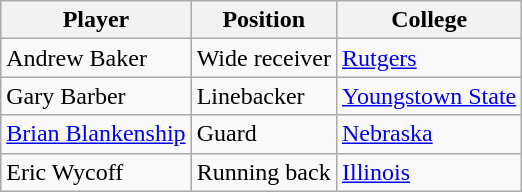<table class="wikitable">
<tr>
<th>Player</th>
<th>Position</th>
<th>College</th>
</tr>
<tr>
<td>Andrew Baker</td>
<td>Wide receiver</td>
<td><a href='#'>Rutgers</a></td>
</tr>
<tr>
<td>Gary Barber</td>
<td>Linebacker</td>
<td><a href='#'>Youngstown State</a></td>
</tr>
<tr>
<td><a href='#'>Brian Blankenship</a></td>
<td>Guard</td>
<td><a href='#'>Nebraska</a></td>
</tr>
<tr>
<td>Eric Wycoff</td>
<td>Running back</td>
<td><a href='#'>Illinois</a></td>
</tr>
</table>
